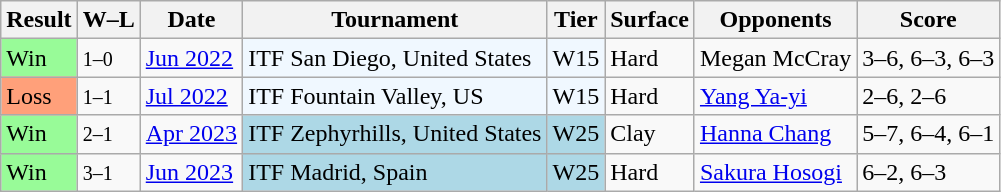<table class="wikitable sortable">
<tr>
<th>Result</th>
<th class="unsortable">W–L</th>
<th>Date</th>
<th>Tournament</th>
<th>Tier</th>
<th>Surface</th>
<th>Opponents</th>
<th class="unsortable">Score</th>
</tr>
<tr>
<td bgcolor="98FB98">Win</td>
<td><small>1–0</small></td>
<td><a href='#'>Jun 2022</a></td>
<td style="background:#f0f8ff;">ITF San Diego, United States</td>
<td style="background:#f0f8ff;">W15</td>
<td>Hard</td>
<td> Megan McCray</td>
<td>3–6, 6–3, 6–3</td>
</tr>
<tr>
<td bgcolor=ffa07a>Loss</td>
<td><small>1–1</small></td>
<td><a href='#'>Jul 2022</a></td>
<td style="background:#f0f8ff;">ITF Fountain Valley, US</td>
<td style="background:#f0f8ff;">W15</td>
<td>Hard</td>
<td> <a href='#'>Yang Ya-yi</a></td>
<td>2–6, 2–6</td>
</tr>
<tr>
<td bgcolor="98FB98">Win</td>
<td><small>2–1</small></td>
<td><a href='#'>Apr 2023</a></td>
<td style="background:lightblue;">ITF Zephyrhills, United States</td>
<td style="background:lightblue;">W25</td>
<td>Clay</td>
<td> <a href='#'>Hanna Chang</a></td>
<td>5–7, 6–4, 6–1</td>
</tr>
<tr>
<td bgcolor="98FB98">Win</td>
<td><small>3–1</small></td>
<td><a href='#'>Jun 2023</a></td>
<td style="background:lightblue;">ITF Madrid, Spain</td>
<td style="background:lightblue;">W25</td>
<td>Hard</td>
<td> <a href='#'>Sakura Hosogi</a></td>
<td>6–2, 6–3</td>
</tr>
</table>
